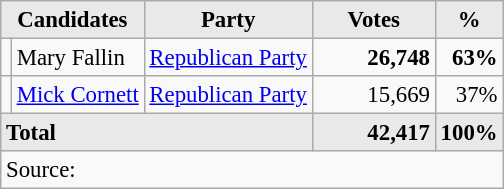<table class=wikitable style="font-size:95%; text-align:right;">
<tr>
<th style="background:#e9e9e9; text-align:center;" colspan="2">Candidates</th>
<th style="background:#e9e9e9; text-align:center;">Party</th>
<th style="background:#e9e9e9; text-align:center;">Votes</th>
<th style="background:#e9e9e9; text-align:center;">%</th>
</tr>
<tr>
<td></td>
<td align=left>Mary Fallin</td>
<td align=center><a href='#'>Republican Party</a></td>
<td><strong>26,748</strong></td>
<td><strong>63%</strong></td>
</tr>
<tr>
<td></td>
<td align=left><a href='#'>Mick Cornett</a></td>
<td align=center><a href='#'>Republican Party</a></td>
<td>15,669</td>
<td>37%</td>
</tr>
<tr style="background:#e9e9e9;">
<td colspan="3" style="text-align:left; "><strong>Total</strong></td>
<td style="text-align:right; width:75px; "><strong>42,417</strong></td>
<td style="text-align:right; width:30px; "><strong>100%</strong></td>
</tr>
<tr>
<td style="text-align:left;" colspan="6">Source: </td>
</tr>
</table>
